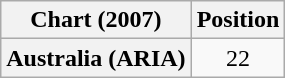<table class="wikitable plainrowheaders" style="text-align:center">
<tr>
<th>Chart (2007)</th>
<th>Position</th>
</tr>
<tr>
<th scope="row">Australia (ARIA)</th>
<td>22</td>
</tr>
</table>
